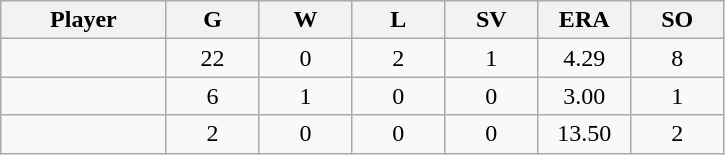<table class="wikitable sortable">
<tr>
<th bgcolor="#DDDDFF" width="16%">Player</th>
<th bgcolor="#DDDDFF" width="9%">G</th>
<th bgcolor="#DDDDFF" width="9%">W</th>
<th bgcolor="#DDDDFF" width="9%">L</th>
<th bgcolor="#DDDDFF" width="9%">SV</th>
<th bgcolor="#DDDDFF" width="9%">ERA</th>
<th bgcolor="#DDDDFF" width="9%">SO</th>
</tr>
<tr align="center">
<td></td>
<td>22</td>
<td>0</td>
<td>2</td>
<td>1</td>
<td>4.29</td>
<td>8</td>
</tr>
<tr align="center">
<td></td>
<td>6</td>
<td>1</td>
<td>0</td>
<td>0</td>
<td>3.00</td>
<td>1</td>
</tr>
<tr align="center">
<td></td>
<td>2</td>
<td>0</td>
<td>0</td>
<td>0</td>
<td>13.50</td>
<td>2</td>
</tr>
</table>
